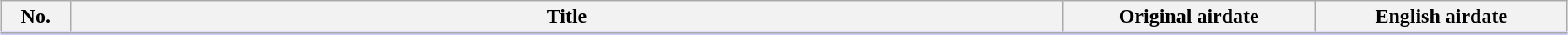<table class="wikitable" style="width:98%; margin:auto; background:#FFF">
<tr style="border-bottom: 3px solid #CCF;">
<th style="width:3em;">No.</th>
<th>Title</th>
<th style="width:12em;">Original airdate</th>
<th style="width:12em;">English airdate</th>
</tr>
<tr>
</tr>
</table>
